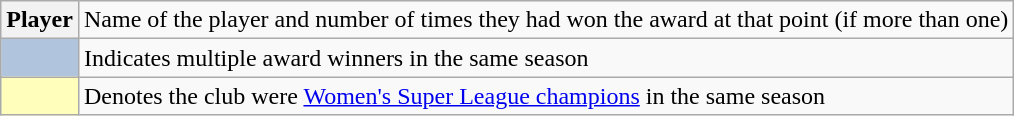<table class="wikitable plainrowheaders">
<tr>
<th scope="row"><strong>Player </strong></th>
<td>Name of the player and number of times they had won the award at that point (if more than one)</td>
</tr>
<tr>
<th scope="row" style="text-align:center; background:#B0C4DE"></th>
<td>Indicates multiple award winners in the same season</td>
</tr>
<tr>
<th scope="row" style="text-align:center; background:#ffb"></th>
<td>Denotes the club were <a href='#'>Women's Super League champions</a> in the same season</td>
</tr>
</table>
